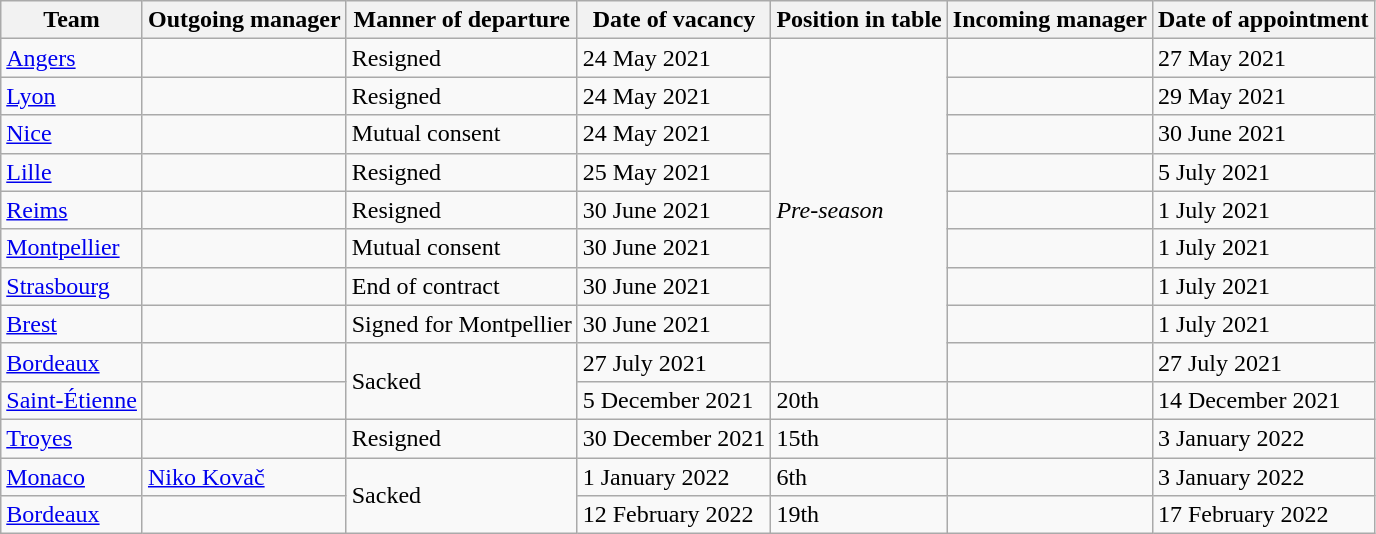<table class="wikitable sortable">
<tr>
<th>Team</th>
<th>Outgoing manager</th>
<th>Manner of departure</th>
<th>Date of vacancy</th>
<th>Position in table</th>
<th>Incoming manager</th>
<th>Date of appointment</th>
</tr>
<tr>
<td><a href='#'>Angers</a></td>
<td> </td>
<td>Resigned</td>
<td>24 May 2021</td>
<td rowspan=9><em>Pre-season</em></td>
<td> </td>
<td>27 May 2021</td>
</tr>
<tr>
<td><a href='#'>Lyon</a></td>
<td> </td>
<td>Resigned</td>
<td>24 May 2021</td>
<td> </td>
<td>29 May 2021</td>
</tr>
<tr>
<td><a href='#'>Nice</a></td>
<td> </td>
<td>Mutual consent</td>
<td>24 May 2021</td>
<td> </td>
<td>30 June 2021</td>
</tr>
<tr>
<td><a href='#'>Lille</a></td>
<td> </td>
<td>Resigned</td>
<td>25 May 2021</td>
<td> </td>
<td>5 July 2021</td>
</tr>
<tr>
<td><a href='#'>Reims</a></td>
<td> </td>
<td>Resigned</td>
<td>30 June 2021</td>
<td> </td>
<td>1 July 2021</td>
</tr>
<tr>
<td><a href='#'>Montpellier</a></td>
<td> </td>
<td>Mutual consent</td>
<td>30 June 2021</td>
<td> </td>
<td>1 July 2021</td>
</tr>
<tr>
<td><a href='#'>Strasbourg</a></td>
<td> </td>
<td>End of contract</td>
<td>30 June 2021</td>
<td> </td>
<td>1 July 2021</td>
</tr>
<tr>
<td><a href='#'>Brest</a></td>
<td> </td>
<td>Signed for Montpellier</td>
<td>30 June 2021</td>
<td> </td>
<td>1 July 2021</td>
</tr>
<tr>
<td><a href='#'>Bordeaux</a></td>
<td> </td>
<td rowspan=2>Sacked</td>
<td>27 July 2021</td>
<td> </td>
<td>27 July 2021</td>
</tr>
<tr>
<td><a href='#'>Saint-Étienne</a></td>
<td> </td>
<td>5 December 2021</td>
<td>20th</td>
<td> </td>
<td>14 December 2021</td>
</tr>
<tr>
<td><a href='#'>Troyes</a></td>
<td> </td>
<td>Resigned</td>
<td>30 December 2021</td>
<td>15th</td>
<td> </td>
<td>3 January 2022</td>
</tr>
<tr>
<td><a href='#'>Monaco</a></td>
<td> <a href='#'>Niko Kovač</a></td>
<td rowspan="2">Sacked</td>
<td>1 January 2022</td>
<td>6th</td>
<td> </td>
<td>3 January 2022</td>
</tr>
<tr>
<td><a href='#'>Bordeaux</a></td>
<td> </td>
<td>12 February 2022</td>
<td>19th</td>
<td> </td>
<td>17 February 2022</td>
</tr>
</table>
